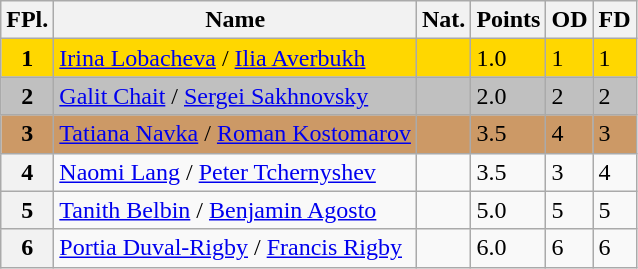<table class="wikitable">
<tr>
<th>FPl.</th>
<th>Name</th>
<th>Nat.</th>
<th>Points</th>
<th>OD</th>
<th>FD</th>
</tr>
<tr bgcolor=gold>
<td align=center><strong>1</strong></td>
<td><a href='#'>Irina Lobacheva</a> / <a href='#'>Ilia Averbukh</a></td>
<td></td>
<td>1.0</td>
<td>1</td>
<td>1</td>
</tr>
<tr bgcolor=silver>
<td align=center><strong>2</strong></td>
<td><a href='#'>Galit Chait</a> / <a href='#'>Sergei Sakhnovsky</a></td>
<td></td>
<td>2.0</td>
<td>2</td>
<td>2</td>
</tr>
<tr bgcolor=cc9966>
<td align=center><strong>3</strong></td>
<td><a href='#'>Tatiana Navka</a> / <a href='#'>Roman Kostomarov</a></td>
<td></td>
<td>3.5</td>
<td>4</td>
<td>3</td>
</tr>
<tr>
<th>4</th>
<td><a href='#'>Naomi Lang</a> / <a href='#'>Peter Tchernyshev</a></td>
<td></td>
<td>3.5</td>
<td>3</td>
<td>4</td>
</tr>
<tr>
<th>5</th>
<td><a href='#'>Tanith Belbin</a> / <a href='#'>Benjamin Agosto</a></td>
<td></td>
<td>5.0</td>
<td>5</td>
<td>5</td>
</tr>
<tr>
<th>6</th>
<td><a href='#'>Portia Duval-Rigby</a> / <a href='#'>Francis Rigby</a></td>
<td></td>
<td>6.0</td>
<td>6</td>
<td>6</td>
</tr>
</table>
